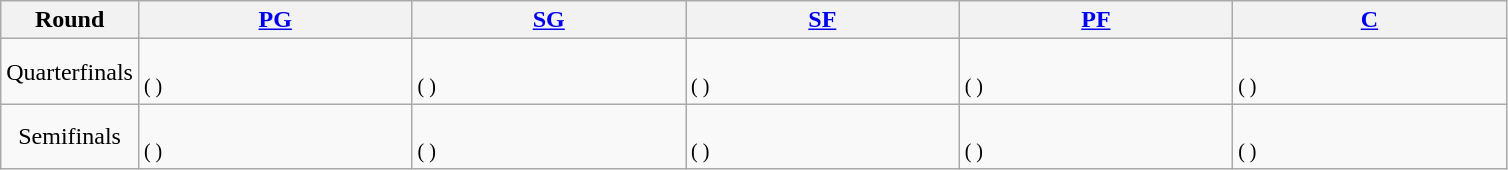<table class="wikitable sortable" style="text-align: center;">
<tr>
<th>Round</th>
<th style="width:175px;"><a href='#'>PG</a></th>
<th style="width:175px;"><a href='#'>SG</a></th>
<th style="width:175px;"><a href='#'>SF</a></th>
<th style="width:175px;"><a href='#'>PF</a></th>
<th style="width:175px;"><a href='#'>C</a></th>
</tr>
<tr>
<td>Quarterfinals</td>
<td style="text-align:left;"> <br><small>( )</small></td>
<td style="text-align:left;"> <br><small>( )</small></td>
<td style="text-align:left;"> <br><small>( )</small></td>
<td style="text-align:left;"> <br><small>( )</small></td>
<td style="text-align:left;"> <br><small>( )</small></td>
</tr>
<tr>
<td>Semifinals</td>
<td style="text-align:left;"> <br><small>( )</small></td>
<td style="text-align:left;"> <br><small>( )</small></td>
<td style="text-align:left;"> <br><small>( )</small></td>
<td style="text-align:left;"> <br><small>( )</small></td>
<td style="text-align:left;"> <br><small>( )</small></td>
</tr>
</table>
